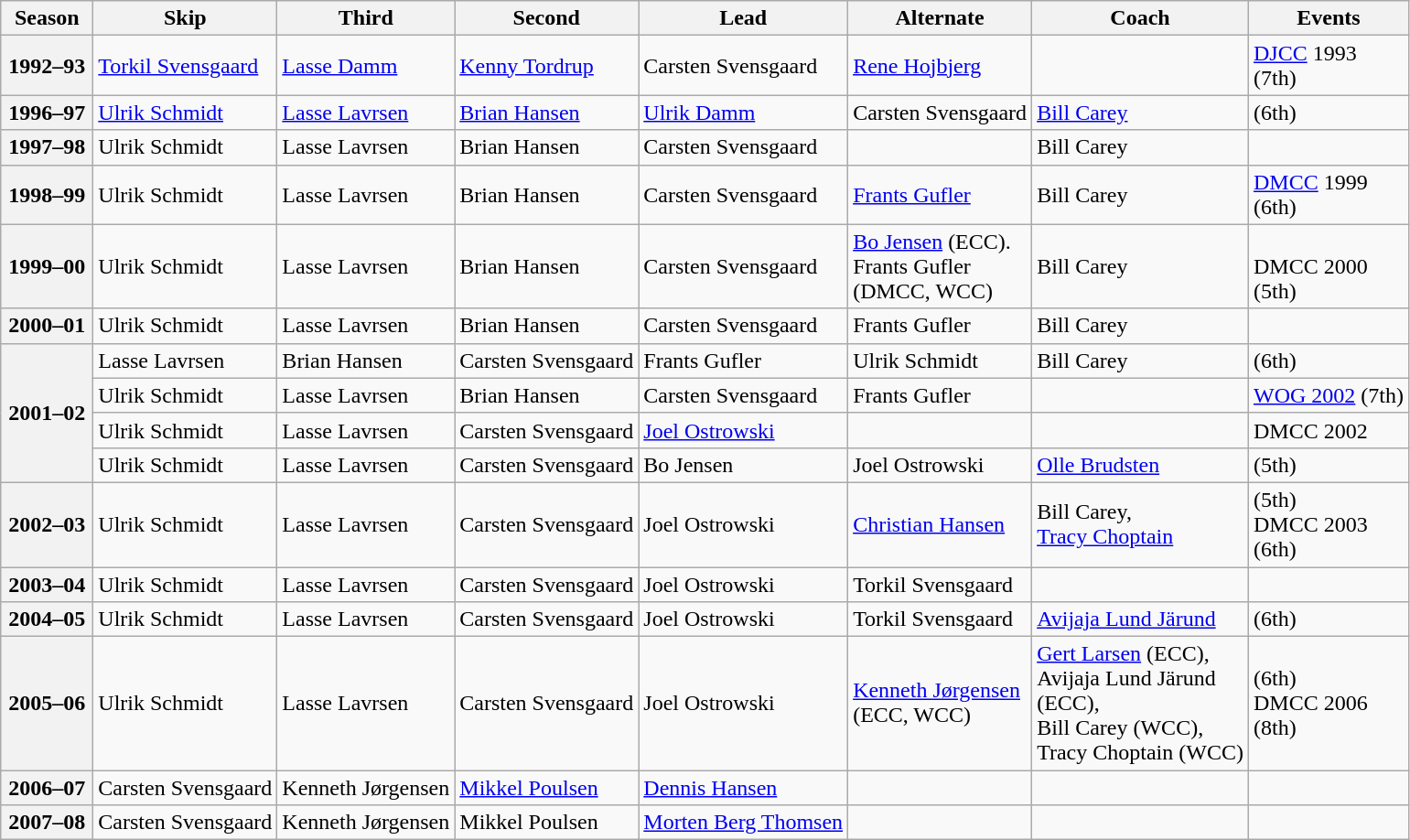<table class="wikitable">
<tr>
<th scope="col" width=60>Season</th>
<th scope="col">Skip</th>
<th scope="col">Third</th>
<th scope="col">Second</th>
<th scope="col">Lead</th>
<th scope="col">Alternate</th>
<th scope="col">Coach</th>
<th scope="col">Events</th>
</tr>
<tr>
<th scope="row">1992–93</th>
<td><a href='#'>Torkil Svensgaard</a></td>
<td><a href='#'>Lasse Damm</a></td>
<td><a href='#'>Kenny Tordrup</a></td>
<td>Carsten Svensgaard</td>
<td><a href='#'>Rene Hojbjerg</a></td>
<td></td>
<td><a href='#'>DJCC</a> 1993 <br> (7th)</td>
</tr>
<tr>
<th scope="row">1996–97</th>
<td><a href='#'>Ulrik Schmidt</a></td>
<td><a href='#'>Lasse Lavrsen</a></td>
<td><a href='#'>Brian Hansen</a></td>
<td><a href='#'>Ulrik Damm</a></td>
<td>Carsten Svensgaard</td>
<td><a href='#'>Bill Carey</a></td>
<td> (6th)</td>
</tr>
<tr>
<th scope="row">1997–98</th>
<td>Ulrik Schmidt</td>
<td>Lasse Lavrsen</td>
<td>Brian Hansen</td>
<td>Carsten Svensgaard</td>
<td></td>
<td>Bill Carey</td>
<td> </td>
</tr>
<tr>
<th scope="row">1998–99</th>
<td>Ulrik Schmidt</td>
<td>Lasse Lavrsen</td>
<td>Brian Hansen</td>
<td>Carsten Svensgaard</td>
<td><a href='#'>Frants Gufler</a></td>
<td>Bill Carey</td>
<td><a href='#'>DMCC</a> 1999 <br> (6th)</td>
</tr>
<tr>
<th scope="row">1999–00</th>
<td>Ulrik Schmidt</td>
<td>Lasse Lavrsen</td>
<td>Brian Hansen</td>
<td>Carsten Svensgaard</td>
<td><a href='#'>Bo Jensen</a> (ECC).<br>Frants Gufler<br>(DMCC, WCC)</td>
<td>Bill Carey</td>
<td> <br>DMCC 2000 <br> (5th)</td>
</tr>
<tr>
<th scope="row">2000–01</th>
<td>Ulrik Schmidt</td>
<td>Lasse Lavrsen</td>
<td>Brian Hansen</td>
<td>Carsten Svensgaard</td>
<td>Frants Gufler</td>
<td>Bill Carey</td>
<td> </td>
</tr>
<tr>
<th scope="row" rowspan=4>2001–02</th>
<td>Lasse Lavrsen</td>
<td>Brian Hansen</td>
<td>Carsten Svensgaard</td>
<td>Frants Gufler</td>
<td>Ulrik Schmidt</td>
<td>Bill Carey</td>
<td> (6th)</td>
</tr>
<tr>
<td>Ulrik Schmidt</td>
<td>Lasse Lavrsen</td>
<td>Brian Hansen</td>
<td>Carsten Svensgaard</td>
<td>Frants Gufler</td>
<td></td>
<td><a href='#'>WOG 2002</a> (7th)</td>
</tr>
<tr>
<td>Ulrik Schmidt</td>
<td>Lasse Lavrsen</td>
<td>Carsten Svensgaard</td>
<td><a href='#'>Joel Ostrowski</a></td>
<td></td>
<td></td>
<td>DMCC 2002 </td>
</tr>
<tr>
<td>Ulrik Schmidt</td>
<td>Lasse Lavrsen</td>
<td>Carsten Svensgaard</td>
<td>Bo Jensen</td>
<td>Joel Ostrowski</td>
<td><a href='#'>Olle Brudsten</a></td>
<td> (5th)</td>
</tr>
<tr>
<th scope="row">2002–03</th>
<td>Ulrik Schmidt</td>
<td>Lasse Lavrsen</td>
<td>Carsten Svensgaard</td>
<td>Joel Ostrowski</td>
<td><a href='#'>Christian Hansen</a></td>
<td>Bill Carey,<br><a href='#'>Tracy Choptain</a></td>
<td> (5th)<br>DMCC 2003 <br> (6th)</td>
</tr>
<tr>
<th scope="row">2003–04</th>
<td>Ulrik Schmidt</td>
<td>Lasse Lavrsen</td>
<td>Carsten Svensgaard</td>
<td>Joel Ostrowski</td>
<td>Torkil Svensgaard</td>
<td></td>
<td> </td>
</tr>
<tr>
<th scope="row">2004–05</th>
<td>Ulrik Schmidt</td>
<td>Lasse Lavrsen</td>
<td>Carsten Svensgaard</td>
<td>Joel Ostrowski</td>
<td>Torkil Svensgaard</td>
<td><a href='#'>Avijaja Lund Järund</a></td>
<td> (6th)</td>
</tr>
<tr>
<th scope="row">2005–06</th>
<td>Ulrik Schmidt</td>
<td>Lasse Lavrsen</td>
<td>Carsten Svensgaard</td>
<td>Joel Ostrowski</td>
<td><a href='#'>Kenneth Jørgensen</a><br>(ECC, WCC)</td>
<td><a href='#'>Gert Larsen</a> (ECC),<br>Avijaja Lund Järund<br>(ECC),<br>Bill Carey (WCC),<br>Tracy Choptain (WCC)</td>
<td> (6th)<br>DMCC 2006 <br> (8th)</td>
</tr>
<tr>
<th scope="row">2006–07</th>
<td>Carsten Svensgaard</td>
<td>Kenneth Jørgensen</td>
<td><a href='#'>Mikkel Poulsen</a></td>
<td><a href='#'>Dennis Hansen</a></td>
<td></td>
<td></td>
<td></td>
</tr>
<tr>
<th scope="row">2007–08</th>
<td>Carsten Svensgaard</td>
<td>Kenneth Jørgensen</td>
<td>Mikkel Poulsen</td>
<td><a href='#'>Morten Berg Thomsen</a></td>
<td></td>
<td></td>
<td></td>
</tr>
</table>
